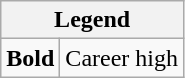<table class="wikitable mw-collapsible">
<tr>
<th colspan="2">Legend</th>
</tr>
<tr>
<td><strong>Bold</strong></td>
<td>Career high</td>
</tr>
</table>
